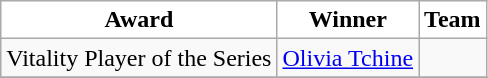<table class="wikitable collapsible">
<tr>
<th style="background:white;">Award</th>
<th style="background:white;">Winner</th>
<th style="background:white;">Team</th>
</tr>
<tr>
<td>Vitality Player of the Series</td>
<td><a href='#'>Olivia Tchine</a></td>
<td></td>
</tr>
<tr>
</tr>
</table>
